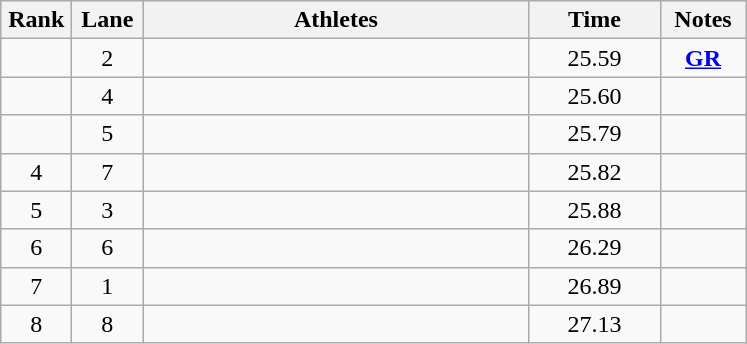<table class="wikitable sortable" style="text-align:center;">
<tr>
<th width=40>Rank</th>
<th width=40>Lane</th>
<th width=250>Athletes</th>
<th width=80>Time</th>
<th width=50>Notes</th>
</tr>
<tr>
<td></td>
<td>2</td>
<td align=left></td>
<td>25.59</td>
<td><strong><a href='#'>GR</a></strong></td>
</tr>
<tr>
<td></td>
<td>4</td>
<td align=left></td>
<td>25.60</td>
<td></td>
</tr>
<tr>
<td></td>
<td>5</td>
<td align=left></td>
<td>25.79</td>
<td></td>
</tr>
<tr>
<td>4</td>
<td>7</td>
<td align=left></td>
<td>25.82</td>
<td></td>
</tr>
<tr>
<td>5</td>
<td>3</td>
<td align=left></td>
<td>25.88</td>
<td></td>
</tr>
<tr>
<td>6</td>
<td>6</td>
<td align=left></td>
<td>26.29</td>
<td></td>
</tr>
<tr>
<td>7</td>
<td>1</td>
<td align=left></td>
<td>26.89</td>
<td></td>
</tr>
<tr>
<td>8</td>
<td>8</td>
<td align=left></td>
<td>27.13</td>
<td></td>
</tr>
</table>
